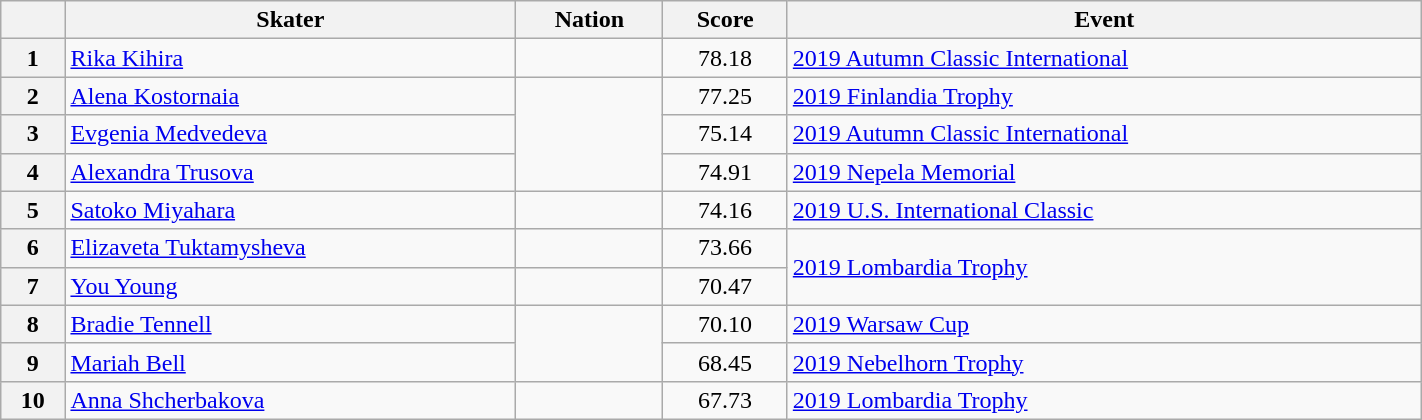<table class="wikitable sortable" style="text-align:left; width:75%">
<tr>
<th scope="col"></th>
<th scope="col">Skater</th>
<th scope="col">Nation</th>
<th scope="col">Score</th>
<th scope="col">Event</th>
</tr>
<tr>
<th scope="row">1</th>
<td><a href='#'>Rika Kihira</a></td>
<td></td>
<td style="text-align:center;">78.18</td>
<td><a href='#'>2019 Autumn Classic International</a></td>
</tr>
<tr>
<th scope="row">2</th>
<td><a href='#'>Alena Kostornaia</a></td>
<td rowspan="3"></td>
<td style="text-align:center;">77.25</td>
<td><a href='#'>2019 Finlandia Trophy</a></td>
</tr>
<tr>
<th scope="row">3</th>
<td><a href='#'>Evgenia Medvedeva</a></td>
<td style="text-align:center;">75.14</td>
<td><a href='#'>2019 Autumn Classic International</a></td>
</tr>
<tr>
<th scope="row">4</th>
<td><a href='#'>Alexandra Trusova</a></td>
<td style="text-align:center;">74.91</td>
<td><a href='#'>2019 Nepela Memorial</a></td>
</tr>
<tr>
<th scope="row">5</th>
<td><a href='#'>Satoko Miyahara</a></td>
<td></td>
<td style="text-align:center;">74.16</td>
<td><a href='#'>2019 U.S. International Classic</a></td>
</tr>
<tr>
<th scope="row">6</th>
<td><a href='#'>Elizaveta Tuktamysheva</a></td>
<td></td>
<td style="text-align:center;">73.66</td>
<td rowspan="2"><a href='#'>2019 Lombardia Trophy</a></td>
</tr>
<tr>
<th scope="row">7</th>
<td><a href='#'>You Young</a></td>
<td></td>
<td style="text-align:center;">70.47</td>
</tr>
<tr>
<th scope="row">8</th>
<td><a href='#'>Bradie Tennell</a></td>
<td rowspan="2"></td>
<td style="text-align:center;">70.10</td>
<td><a href='#'>2019 Warsaw Cup</a></td>
</tr>
<tr>
<th scope="row">9</th>
<td><a href='#'>Mariah Bell</a></td>
<td style="text-align:center;">68.45</td>
<td><a href='#'>2019 Nebelhorn Trophy</a></td>
</tr>
<tr>
<th scope="row">10</th>
<td><a href='#'>Anna Shcherbakova</a></td>
<td></td>
<td style="text-align:center;">67.73</td>
<td><a href='#'>2019 Lombardia Trophy</a></td>
</tr>
</table>
